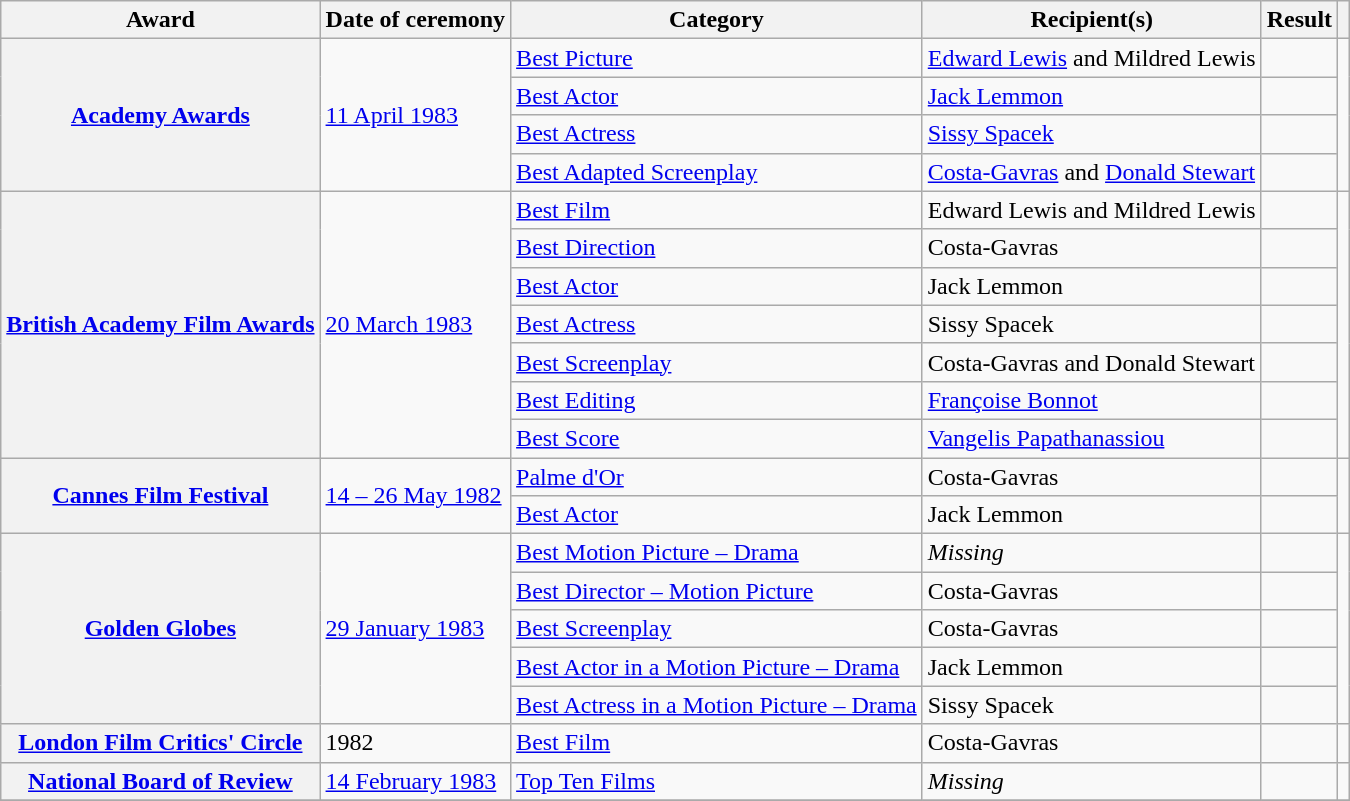<table class="wikitable plainrowheaders sortable">
<tr>
<th scope="col">Award</th>
<th scope="col">Date of ceremony</th>
<th scope="col">Category</th>
<th scope="col">Recipient(s)</th>
<th scope="col">Result</th>
<th scope="col" class="unsortable"></th>
</tr>
<tr>
<th scope="row" rowspan=4><a href='#'>Academy Awards</a></th>
<td rowspan="4"><a href='#'>11 April 1983</a></td>
<td><a href='#'>Best Picture</a></td>
<td><a href='#'>Edward Lewis</a> and Mildred Lewis</td>
<td></td>
<td rowspan="4"></td>
</tr>
<tr>
<td><a href='#'>Best Actor</a></td>
<td><a href='#'>Jack Lemmon</a></td>
<td></td>
</tr>
<tr>
<td><a href='#'>Best Actress</a></td>
<td><a href='#'>Sissy Spacek</a></td>
<td></td>
</tr>
<tr>
<td><a href='#'>Best Adapted Screenplay</a></td>
<td><a href='#'>Costa-Gavras</a> and <a href='#'>Donald Stewart</a></td>
<td></td>
</tr>
<tr>
<th scope="row" rowspan=7><a href='#'>British Academy Film Awards</a></th>
<td rowspan="7"><a href='#'>20 March 1983</a></td>
<td><a href='#'>Best Film</a></td>
<td>Edward Lewis and Mildred Lewis</td>
<td></td>
<td rowspan="7"></td>
</tr>
<tr>
<td><a href='#'>Best Direction</a></td>
<td>Costa-Gavras</td>
<td></td>
</tr>
<tr>
<td><a href='#'>Best Actor</a></td>
<td>Jack Lemmon</td>
<td></td>
</tr>
<tr>
<td><a href='#'>Best Actress</a></td>
<td>Sissy Spacek</td>
<td></td>
</tr>
<tr>
<td><a href='#'>Best Screenplay</a></td>
<td>Costa-Gavras and Donald Stewart</td>
<td></td>
</tr>
<tr>
<td><a href='#'>Best Editing</a></td>
<td><a href='#'>Françoise Bonnot</a></td>
<td></td>
</tr>
<tr>
<td><a href='#'>Best Score</a></td>
<td><a href='#'>Vangelis Papathanassiou</a></td>
<td></td>
</tr>
<tr>
<th scope="row" rowspan=2><a href='#'>Cannes Film Festival</a></th>
<td rowspan="2"><a href='#'>14 – 26 May 1982</a></td>
<td><a href='#'>Palme d'Or</a></td>
<td>Costa-Gavras</td>
<td></td>
<td rowspan="2"></td>
</tr>
<tr>
<td><a href='#'>Best Actor</a></td>
<td>Jack Lemmon</td>
<td></td>
</tr>
<tr>
<th scope="row" rowspan=5><a href='#'>Golden Globes</a></th>
<td rowspan="5"><a href='#'>29 January 1983</a></td>
<td><a href='#'>Best Motion Picture – Drama</a></td>
<td><em>Missing</em></td>
<td></td>
<td rowspan="5"></td>
</tr>
<tr>
<td><a href='#'>Best Director – Motion Picture</a></td>
<td>Costa-Gavras</td>
<td></td>
</tr>
<tr>
<td><a href='#'>Best Screenplay</a></td>
<td>Costa-Gavras</td>
<td></td>
</tr>
<tr>
<td><a href='#'>Best Actor in a Motion Picture – Drama</a></td>
<td>Jack Lemmon</td>
<td></td>
</tr>
<tr>
<td><a href='#'>Best Actress in a Motion Picture – Drama</a></td>
<td>Sissy Spacek</td>
<td></td>
</tr>
<tr>
<th scope="row"><a href='#'>London Film Critics' Circle</a></th>
<td rowspan="1">1982</td>
<td><a href='#'>Best Film</a></td>
<td>Costa-Gavras</td>
<td></td>
<td rowspan="1"></td>
</tr>
<tr>
<th scope="row"><a href='#'>National Board of Review</a></th>
<td rowspan="1"><a href='#'>14 February 1983</a></td>
<td><a href='#'>Top Ten Films</a></td>
<td><em>Missing</em></td>
<td></td>
<td rowspan="1"></td>
</tr>
<tr>
</tr>
</table>
